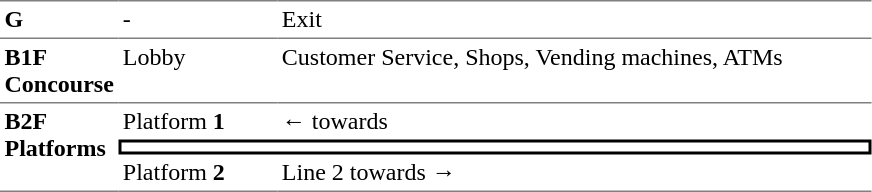<table table border=0 cellspacing=0 cellpadding=3>
<tr>
<td style="border-top:solid 1px gray;" width=50 valign=top><strong>G</strong></td>
<td style="border-top:solid 1px gray;" width=100 valign=top>-</td>
<td style="border-top:solid 1px gray;" width=390 valign=top>Exit</td>
</tr>
<tr>
<td style="border-bottom:solid 1px gray; border-top:solid 1px gray;" valign=top width=50><strong>B1F<br>Concourse</strong></td>
<td style="border-bottom:solid 1px gray; border-top:solid 1px gray;" valign=top width=100>Lobby</td>
<td style="border-bottom:solid 1px gray; border-top:solid 1px gray;" valign=top width=390>Customer Service, Shops, Vending machines, ATMs</td>
</tr>
<tr>
<td style="border-bottom:solid 1px gray;" rowspan="3" valign=top><strong>B2F<br>Platforms</strong></td>
<td>Platform <strong>1</strong></td>
<td>←  towards  </td>
</tr>
<tr>
<td style="border-right:solid 2px black;border-left:solid 2px black;border-top:solid 2px black;border-bottom:solid 2px black;text-align:center;" colspan=2></td>
</tr>
<tr>
<td style="border-bottom:solid 1px gray;">Platform <strong>2</strong></td>
<td style="border-bottom:solid 1px gray;">  Line 2 towards   →</td>
</tr>
</table>
